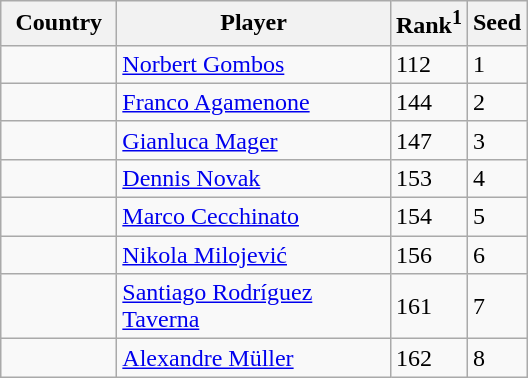<table class="sortable wikitable">
<tr>
<th width="70">Country</th>
<th width="175">Player</th>
<th>Rank<sup>1</sup></th>
<th>Seed</th>
</tr>
<tr>
<td></td>
<td><a href='#'>Norbert Gombos</a></td>
<td>112</td>
<td>1</td>
</tr>
<tr>
<td></td>
<td><a href='#'>Franco Agamenone</a></td>
<td>144</td>
<td>2</td>
</tr>
<tr>
<td></td>
<td><a href='#'>Gianluca Mager</a></td>
<td>147</td>
<td>3</td>
</tr>
<tr>
<td></td>
<td><a href='#'>Dennis Novak</a></td>
<td>153</td>
<td>4</td>
</tr>
<tr>
<td></td>
<td><a href='#'>Marco Cecchinato</a></td>
<td>154</td>
<td>5</td>
</tr>
<tr>
<td></td>
<td><a href='#'>Nikola Milojević</a></td>
<td>156</td>
<td>6</td>
</tr>
<tr>
<td></td>
<td><a href='#'>Santiago Rodríguez Taverna</a></td>
<td>161</td>
<td>7</td>
</tr>
<tr>
<td></td>
<td><a href='#'>Alexandre Müller</a></td>
<td>162</td>
<td>8</td>
</tr>
</table>
